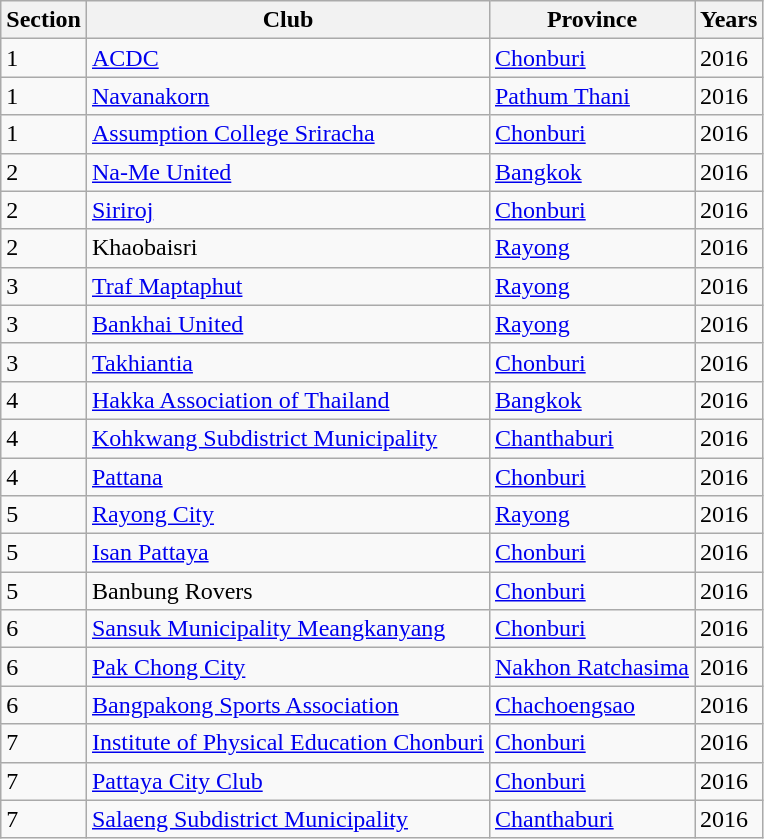<table class="wikitable">
<tr>
<th>Section</th>
<th>Club</th>
<th>Province</th>
<th>Years</th>
</tr>
<tr>
<td>1</td>
<td><a href='#'>ACDC</a></td>
<td><a href='#'>Chonburi</a></td>
<td>2016</td>
</tr>
<tr>
<td>1</td>
<td><a href='#'>Navanakorn</a></td>
<td><a href='#'>Pathum Thani</a></td>
<td>2016</td>
</tr>
<tr>
<td>1</td>
<td><a href='#'>Assumption College Sriracha</a></td>
<td><a href='#'>Chonburi</a></td>
<td>2016</td>
</tr>
<tr>
<td>2</td>
<td><a href='#'>Na-Me United</a></td>
<td><a href='#'>Bangkok</a></td>
<td>2016</td>
</tr>
<tr>
<td>2</td>
<td><a href='#'>Siriroj</a></td>
<td><a href='#'>Chonburi</a></td>
<td>2016</td>
</tr>
<tr>
<td>2</td>
<td>Khaobaisri</td>
<td><a href='#'>Rayong</a></td>
<td>2016</td>
</tr>
<tr>
<td>3</td>
<td><a href='#'>Traf Maptaphut</a></td>
<td><a href='#'>Rayong</a></td>
<td>2016</td>
</tr>
<tr>
<td>3</td>
<td><a href='#'>Bankhai United</a></td>
<td><a href='#'>Rayong</a></td>
<td>2016</td>
</tr>
<tr>
<td>3</td>
<td><a href='#'>Takhiantia</a></td>
<td><a href='#'>Chonburi</a></td>
<td>2016</td>
</tr>
<tr>
<td>4</td>
<td><a href='#'>Hakka Association of Thailand</a></td>
<td><a href='#'>Bangkok</a></td>
<td>2016</td>
</tr>
<tr>
<td>4</td>
<td><a href='#'>Kohkwang Subdistrict Municipality</a></td>
<td><a href='#'>Chanthaburi</a></td>
<td>2016</td>
</tr>
<tr>
<td>4</td>
<td><a href='#'>Pattana</a></td>
<td><a href='#'>Chonburi</a></td>
<td>2016</td>
</tr>
<tr>
<td>5</td>
<td><a href='#'>Rayong City</a></td>
<td><a href='#'>Rayong</a></td>
<td>2016</td>
</tr>
<tr>
<td>5</td>
<td><a href='#'>Isan Pattaya</a></td>
<td><a href='#'>Chonburi</a></td>
<td>2016</td>
</tr>
<tr>
<td>5</td>
<td>Banbung Rovers</td>
<td><a href='#'>Chonburi</a></td>
<td>2016</td>
</tr>
<tr>
<td>6</td>
<td><a href='#'>Sansuk Municipality Meangkanyang</a></td>
<td><a href='#'>Chonburi</a></td>
<td>2016</td>
</tr>
<tr>
<td>6</td>
<td><a href='#'>Pak Chong City</a></td>
<td><a href='#'>Nakhon Ratchasima</a></td>
<td>2016</td>
</tr>
<tr>
<td>6</td>
<td><a href='#'>Bangpakong Sports Association</a></td>
<td><a href='#'>Chachoengsao</a></td>
<td>2016</td>
</tr>
<tr>
<td>7</td>
<td><a href='#'>Institute of Physical Education Chonburi</a></td>
<td><a href='#'>Chonburi</a></td>
<td>2016</td>
</tr>
<tr>
<td>7</td>
<td><a href='#'>Pattaya City Club</a></td>
<td><a href='#'>Chonburi</a></td>
<td>2016</td>
</tr>
<tr>
<td>7</td>
<td><a href='#'>Salaeng Subdistrict Municipality</a></td>
<td><a href='#'>Chanthaburi</a></td>
<td>2016</td>
</tr>
</table>
